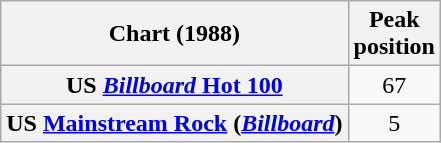<table class="wikitable sortable plainrowheaders" style="text-align:center">
<tr>
<th scope="col">Chart (1988)</th>
<th scope="col">Peak<br>position</th>
</tr>
<tr>
<th scope="row">US <a href='#'><em>Billboard</em> Hot 100</a></th>
<td>67</td>
</tr>
<tr>
<th scope="row">US <a href='#'>Mainstream Rock</a> (<em><a href='#'>Billboard</a></em>)</th>
<td>5</td>
</tr>
</table>
